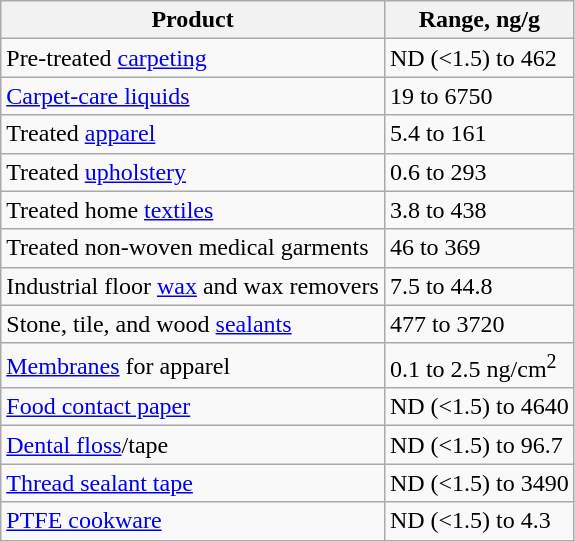<table class="wikitable">
<tr>
<th>Product</th>
<th>Range, ng/g</th>
</tr>
<tr>
<td>Pre-treated <a href='#'>carpeting</a></td>
<td>ND (<1.5) to 462</td>
</tr>
<tr>
<td><a href='#'>Carpet-care liquids</a></td>
<td>19 to 6750</td>
</tr>
<tr>
<td>Treated <a href='#'>apparel</a></td>
<td>5.4 to 161</td>
</tr>
<tr>
<td>Treated <a href='#'>upholstery</a></td>
<td>0.6 to 293</td>
</tr>
<tr>
<td>Treated home <a href='#'>textiles</a></td>
<td>3.8 to 438</td>
</tr>
<tr>
<td>Treated non-woven medical garments</td>
<td>46 to 369</td>
</tr>
<tr>
<td>Industrial floor <a href='#'>wax</a> and wax removers</td>
<td>7.5 to 44.8</td>
</tr>
<tr>
<td>Stone, tile, and wood <a href='#'>sealants</a></td>
<td>477 to 3720</td>
</tr>
<tr>
<td><a href='#'>Membranes</a> for apparel</td>
<td>0.1 to 2.5 ng/cm<sup>2</sup></td>
</tr>
<tr>
<td><a href='#'>Food contact paper</a></td>
<td>ND (<1.5) to 4640</td>
</tr>
<tr>
<td><a href='#'>Dental floss</a>/tape</td>
<td>ND (<1.5) to 96.7</td>
</tr>
<tr>
<td><a href='#'>Thread sealant tape</a></td>
<td>ND (<1.5) to 3490</td>
</tr>
<tr>
<td><a href='#'>PTFE cookware</a></td>
<td>ND (<1.5) to 4.3</td>
</tr>
</table>
